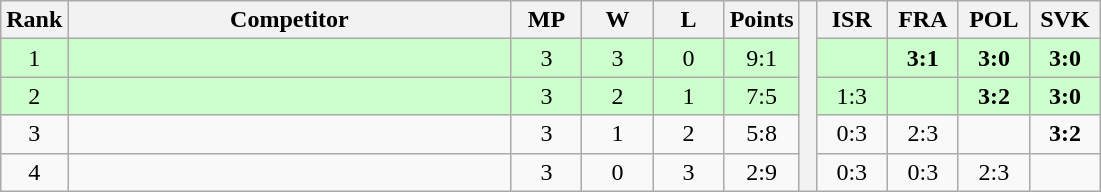<table class="wikitable" style="text-align:center">
<tr>
<th>Rank</th>
<th style="width:18em">Competitor</th>
<th style="width:2.5em">MP</th>
<th style="width:2.5em">W</th>
<th style="width:2.5em">L</th>
<th>Points</th>
<th rowspan="5"> </th>
<th style="width:2.5em">ISR</th>
<th style="width:2.5em">FRA</th>
<th style="width:2.5em">POL</th>
<th style="width:2.5em">SVK</th>
</tr>
<tr style="background:#cfc;">
<td>1</td>
<td style="text-align:left"></td>
<td>3</td>
<td>3</td>
<td>0</td>
<td>9:1</td>
<td></td>
<td><strong>3:1</strong></td>
<td><strong>3:0</strong></td>
<td><strong>3:0</strong></td>
</tr>
<tr style="background:#cfc;">
<td>2</td>
<td style="text-align:left"></td>
<td>3</td>
<td>2</td>
<td>1</td>
<td>7:5</td>
<td>1:3</td>
<td></td>
<td><strong>3:2</strong></td>
<td><strong>3:0</strong></td>
</tr>
<tr>
<td>3</td>
<td style="text-align:left"></td>
<td>3</td>
<td>1</td>
<td>2</td>
<td>5:8</td>
<td>0:3</td>
<td>2:3</td>
<td></td>
<td><strong>3:2</strong></td>
</tr>
<tr>
<td>4</td>
<td style="text-align:left"></td>
<td>3</td>
<td>0</td>
<td>3</td>
<td>2:9</td>
<td>0:3</td>
<td>0:3</td>
<td>2:3</td>
<td></td>
</tr>
</table>
